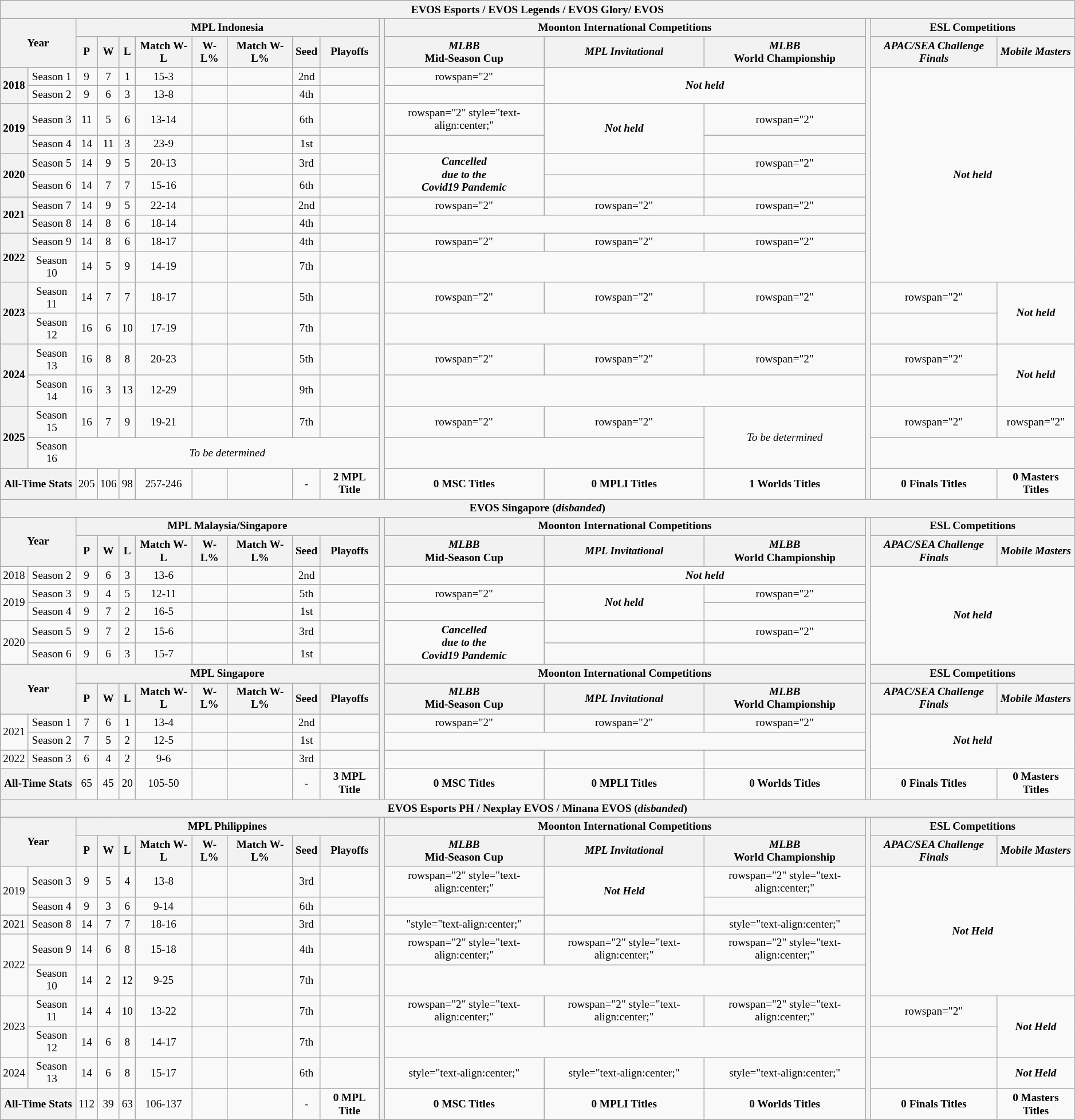<table class="wikitable" style="font-size:80%; text-align:center;">
<tr>
<th colspan="18"> EVOS Esports / EVOS Legends / EVOS Glory/ EVOS</th>
</tr>
<tr>
<th colspan="2" rowspan="2">Year</th>
<th colspan="8">MPL Indonesia</th>
<th rowspan="19"></th>
<th colspan="3">Moonton International Competitions</th>
<th rowspan="19"></th>
<th colspan="2">ESL Competitions</th>
</tr>
<tr>
<th>P</th>
<th>W</th>
<th>L</th>
<th>Match W-L</th>
<th>W-L%</th>
<th>Match W-L%</th>
<th>Seed</th>
<th>Playoffs</th>
<th><em>MLBB</em> <br> Mid-Season Cup</th>
<th><em>MPL Invitational</em></th>
<th><em>MLBB</em> <br> World Championship</th>
<th><em>APAC/SEA Challenge Finals</em></th>
<th><em> Mobile Masters</em></th>
</tr>
<tr>
<th rowspan="2">2018</th>
<td>Season 1</td>
<td>9</td>
<td>7</td>
<td>1</td>
<td>15-3</td>
<td></td>
<td></td>
<td>2nd</td>
<td></td>
<td>rowspan="2" </td>
<td rowspan="2" colspan="2"><strong><em>Not held</em></strong></td>
<td rowspan="10" colspan="2"><strong><em>Not held</em></strong></td>
</tr>
<tr>
<td>Season 2</td>
<td>9</td>
<td>6</td>
<td>3</td>
<td>13-8</td>
<td></td>
<td></td>
<td>4th</td>
<td></td>
</tr>
<tr>
<th rowspan="2">2019</th>
<td>Season 3</td>
<td>11</td>
<td>5</td>
<td>6</td>
<td>13-14</td>
<td></td>
<td></td>
<td>6th</td>
<td></td>
<td>rowspan="2" style="text-align:center;" </td>
<td rowspan="2"><strong><em>Not held</em></strong></td>
<td>rowspan="2" </td>
</tr>
<tr>
<td>Season 4</td>
<td>14</td>
<td>11</td>
<td>3</td>
<td>23-9</td>
<td></td>
<td></td>
<td>1st</td>
<td></td>
</tr>
<tr>
<th rowspan="2">2020</th>
<td>Season 5</td>
<td>14</td>
<td>9</td>
<td>5</td>
<td>20-13</td>
<td></td>
<td></td>
<td>3rd</td>
<td></td>
<td rowspan="2" style="text-align:center;"><strong><em>Cancelled <br> due to the <br> Covid19 Pandemic</em></strong></td>
<td></td>
<td>rowspan="2" </td>
</tr>
<tr>
<td>Season 6</td>
<td>14</td>
<td>7</td>
<td>7</td>
<td>15-16</td>
<td></td>
<td></td>
<td>6th</td>
<td></td>
<td></td>
</tr>
<tr>
<th rowspan="2">2021</th>
<td>Season 7</td>
<td>14</td>
<td>9</td>
<td>5</td>
<td>22-14</td>
<td></td>
<td></td>
<td>2nd</td>
<td></td>
<td>rowspan="2" </td>
<td>rowspan="2" </td>
<td>rowspan="2" </td>
</tr>
<tr>
<td>Season 8</td>
<td>14</td>
<td>8</td>
<td>6</td>
<td>18-14</td>
<td></td>
<td></td>
<td>4th</td>
<td></td>
</tr>
<tr>
<th rowspan="2">2022</th>
<td>Season 9</td>
<td>14</td>
<td>8</td>
<td>6</td>
<td>18-17</td>
<td></td>
<td></td>
<td>4th</td>
<td></td>
<td>rowspan="2" </td>
<td>rowspan="2" </td>
<td>rowspan="2" </td>
</tr>
<tr>
<td>Season 10</td>
<td>14</td>
<td>5</td>
<td>9</td>
<td>14-19</td>
<td></td>
<td></td>
<td>7th</td>
<td></td>
</tr>
<tr>
<th rowspan="2">2023</th>
<td>Season 11</td>
<td>14</td>
<td>7</td>
<td>7</td>
<td>18-17</td>
<td></td>
<td></td>
<td>5th</td>
<td></td>
<td>rowspan="2" </td>
<td>rowspan="2" </td>
<td>rowspan="2" </td>
<td>rowspan="2" </td>
<td rowspan="2"><strong><em>Not held</em></strong></td>
</tr>
<tr>
<td>Season 12</td>
<td>16</td>
<td>6</td>
<td>10</td>
<td>17-19</td>
<td></td>
<td></td>
<td>7th</td>
<td></td>
</tr>
<tr>
<th rowspan="2">2024</th>
<td>Season 13</td>
<td>16</td>
<td>8</td>
<td>8</td>
<td>20-23</td>
<td></td>
<td></td>
<td>5th</td>
<td></td>
<td>rowspan="2" </td>
<td>rowspan="2" </td>
<td>rowspan="2" </td>
<td>rowspan="2" </td>
<td rowspan="2"><strong><em>Not held</em></strong></td>
</tr>
<tr>
<td>Season 14</td>
<td>16</td>
<td>3</td>
<td>13</td>
<td>12-29</td>
<td></td>
<td></td>
<td>9th</td>
<td></td>
</tr>
<tr>
<th rowspan="2">2025</th>
<td>Season 15</td>
<td>16</td>
<td>7</td>
<td>9</td>
<td>19-21</td>
<td></td>
<td></td>
<td>7th</td>
<td></td>
<td>rowspan="2" </td>
<td>rowspan="2" </td>
<td rowspan="2"><em>To be determined</em></td>
<td>rowspan="2" </td>
<td>rowspan="2" </td>
</tr>
<tr>
<td>Season 16</td>
<td colspan="8"><em>To be determined</em></td>
</tr>
<tr>
<th colspan="2">All-Time Stats</th>
<td>205</td>
<td>106</td>
<td>98</td>
<td>257-246</td>
<td></td>
<td></td>
<td>-</td>
<td><strong>2 MPL Title</strong></td>
<td><strong>0 MSC Titles</strong></td>
<td><strong>0 MPLI Titles</strong></td>
<td><strong>1 Worlds Titles</strong></td>
<td><strong>0 Finals Titles</strong></td>
<td><strong>0 Masters Titles</strong></td>
</tr>
<tr>
<th colspan="17"> EVOS Singapore (<em>disbanded</em>)</th>
</tr>
<tr>
<th colspan="2" rowspan="2">Year</th>
<th colspan="8">MPL Malaysia/Singapore</th>
<th rowspan="13"></th>
<th colspan="3">Moonton International Competitions</th>
<th rowspan="13"></th>
<th colspan="2">ESL Competitions</th>
</tr>
<tr>
<th>P</th>
<th>W</th>
<th>L</th>
<th>Match W-L</th>
<th>W-L%</th>
<th>Match W-L%</th>
<th>Seed</th>
<th>Playoffs</th>
<th><em>MLBB</em> <br> Mid-Season Cup</th>
<th><em>MPL Invitational</em></th>
<th><em>MLBB</em> <br> World Championship</th>
<th><em>APAC/SEA Challenge Finals</em></th>
<th><em>Mobile Masters</em></th>
</tr>
<tr>
<td>2018</td>
<td>Season 2</td>
<td>9</td>
<td>6</td>
<td>3</td>
<td>13-6</td>
<td></td>
<td></td>
<td>2nd</td>
<td></td>
<td></td>
<td colspan="2"><strong><em>Not held</em></strong></td>
<td rowspan="5" colspan="2"><strong><em>Not held</em></strong></td>
</tr>
<tr>
<td rowspan="2">2019</td>
<td>Season 3</td>
<td>9</td>
<td>4</td>
<td>5</td>
<td>12-11</td>
<td></td>
<td></td>
<td>5th</td>
<td></td>
<td>rowspan="2" </td>
<td rowspan="2"><strong><em>Not held</em></strong></td>
<td>rowspan="2" </td>
</tr>
<tr>
<td>Season 4</td>
<td>9</td>
<td>7</td>
<td>2</td>
<td>16-5</td>
<td></td>
<td></td>
<td>1st</td>
<td></td>
</tr>
<tr>
<td rowspan="2">2020</td>
<td>Season 5</td>
<td>9</td>
<td>7</td>
<td>2</td>
<td>15-6</td>
<td></td>
<td></td>
<td>3rd</td>
<td></td>
<td rowspan="2" style="text-align:center;"><strong><em>Cancelled <br> due to the <br> Covid19 Pandemic</em></strong></td>
<td></td>
<td>rowspan="2" </td>
</tr>
<tr>
<td>Season 6</td>
<td>9</td>
<td>6</td>
<td>3</td>
<td>15-7</td>
<td></td>
<td></td>
<td>1st</td>
<td></td>
<td></td>
</tr>
<tr>
<th colspan="2" rowspan="2">Year</th>
<th colspan="8">MPL Singapore</th>
<th colspan="3">Moonton International Competitions</th>
<th colspan="2">ESL Competitions</th>
</tr>
<tr>
<th>P</th>
<th>W</th>
<th>L</th>
<th>Match W-L</th>
<th>W-L%</th>
<th>Match W-L%</th>
<th>Seed</th>
<th>Playoffs</th>
<th><em>MLBB</em> <br> Mid-Season Cup</th>
<th><em>MPL Invitational</em></th>
<th><em>MLBB</em> <br> World Championship</th>
<th><em>APAC/SEA Challenge Finals</em></th>
<th><em>Mobile Masters</em></th>
</tr>
<tr>
<td rowspan="2">2021</td>
<td>Season 1</td>
<td>7</td>
<td>6</td>
<td>1</td>
<td>13-4</td>
<td></td>
<td></td>
<td>2nd</td>
<td></td>
<td>rowspan="2" </td>
<td>rowspan="2" </td>
<td>rowspan="2" </td>
<td rowspan="3" colspan="2"><strong><em>Not held</em></strong></td>
</tr>
<tr>
<td>Season 2</td>
<td>7</td>
<td>5</td>
<td>2</td>
<td>12-5</td>
<td></td>
<td></td>
<td>1st</td>
<td></td>
</tr>
<tr>
<td>2022</td>
<td>Season 3</td>
<td>6</td>
<td>4</td>
<td>2</td>
<td>9-6</td>
<td></td>
<td></td>
<td>3rd</td>
<td></td>
<td></td>
<td></td>
<td></td>
</tr>
<tr>
<th colspan="2">All-Time Stats</th>
<td>65</td>
<td>45</td>
<td>20</td>
<td>105-50</td>
<td></td>
<td></td>
<td>-</td>
<td><strong>3 MPL Title</strong></td>
<td><strong>0 MSC Titles</strong></td>
<td><strong>0 MPLI Titles</strong></td>
<td><strong>0 Worlds Titles</strong></td>
<td><strong>0 Finals Titles</strong></td>
<td><strong>0 Masters Titles</strong></td>
</tr>
<tr>
<th colspan="17"> EVOS Esports PH / Nexplay EVOS / Minana EVOS (<em>disbanded</em>)</th>
</tr>
<tr>
<th colspan="2" rowspan="2">Year</th>
<th colspan="8">MPL Philippines</th>
<th rowspan="11"></th>
<th colspan="3">Moonton International Competitions</th>
<th rowspan="11"></th>
<th colspan="2">ESL Competitions</th>
</tr>
<tr>
<th>P</th>
<th>W</th>
<th>L</th>
<th>Match W-L</th>
<th>W-L%</th>
<th>Match W-L%</th>
<th>Seed</th>
<th>Playoffs</th>
<th><em>MLBB</em> <br> Mid-Season Cup</th>
<th><em>MPL Invitational</em></th>
<th><em>MLBB</em> <br> World Championship</th>
<th><em>APAC/SEA Challenge Finals</em></th>
<th><em>Mobile Masters</em></th>
</tr>
<tr>
<td rowspan="2">2019</td>
<td>Season 3</td>
<td>9</td>
<td>5</td>
<td>4</td>
<td>13-8</td>
<td></td>
<td></td>
<td>3rd</td>
<td></td>
<td>rowspan="2" style="text-align:center;" </td>
<td rowspan="2"><strong><em>Not Held</em></strong></td>
<td>rowspan="2" style="text-align:center;" </td>
<td rowspan="5" colspan="2"><strong><em>Not Held</em></strong></td>
</tr>
<tr>
<td>Season 4</td>
<td>9</td>
<td>3</td>
<td>6</td>
<td>9-14</td>
<td></td>
<td></td>
<td>6th</td>
<td></td>
</tr>
<tr>
<td>2021</td>
<td>Season 8</td>
<td>14</td>
<td>7</td>
<td>7</td>
<td>18-16</td>
<td></td>
<td></td>
<td>3rd</td>
<td></td>
<td>"style="text-align:center;" </td>
<td></td>
<td>style="text-align:center;" </td>
</tr>
<tr>
<td rowspan="2">2022</td>
<td>Season 9</td>
<td>14</td>
<td>6</td>
<td>8</td>
<td>15-18</td>
<td></td>
<td></td>
<td>4th</td>
<td></td>
<td>rowspan="2" style="text-align:center;" </td>
<td>rowspan="2" style="text-align:center;" </td>
<td>rowspan="2" style="text-align:center;" </td>
</tr>
<tr>
<td>Season 10</td>
<td>14</td>
<td>2</td>
<td>12</td>
<td>9-25</td>
<td></td>
<td></td>
<td>7th</td>
<td></td>
</tr>
<tr>
<td rowspan="2">2023</td>
<td>Season 11</td>
<td>14</td>
<td>4</td>
<td>10</td>
<td>13-22</td>
<td></td>
<td></td>
<td>7th</td>
<td></td>
<td>rowspan="2" style="text-align:center;" </td>
<td>rowspan="2" style="text-align:center;" </td>
<td>rowspan="2" style="text-align:center;" </td>
<td>rowspan="2" </td>
<td rowspan="2"><strong><em>Not Held</em></strong></td>
</tr>
<tr>
<td>Season 12</td>
<td>14</td>
<td>6</td>
<td>8</td>
<td>14-17</td>
<td></td>
<td></td>
<td>7th</td>
<td></td>
</tr>
<tr>
<td>2024</td>
<td>Season 13</td>
<td>14</td>
<td>6</td>
<td>8</td>
<td>15-17</td>
<td></td>
<td></td>
<td>6th</td>
<td></td>
<td>style="text-align:center;" </td>
<td>style="text-align:center;" </td>
<td>style="text-align:center;" </td>
<td></td>
<td><strong><em>Not Held</em></strong></td>
</tr>
<tr>
<th colspan="2">All-Time Stats</th>
<td>112</td>
<td>39</td>
<td>63</td>
<td>106-137</td>
<td></td>
<td></td>
<td>-</td>
<td><strong>0 MPL Title</strong></td>
<td><strong>0 MSC Titles</strong></td>
<td><strong>0 MPLI Titles</strong></td>
<td><strong>0 Worlds Titles</strong></td>
<td><strong>0 Finals Titles</strong></td>
<td><strong>0 Masters Titles</strong></td>
</tr>
</table>
